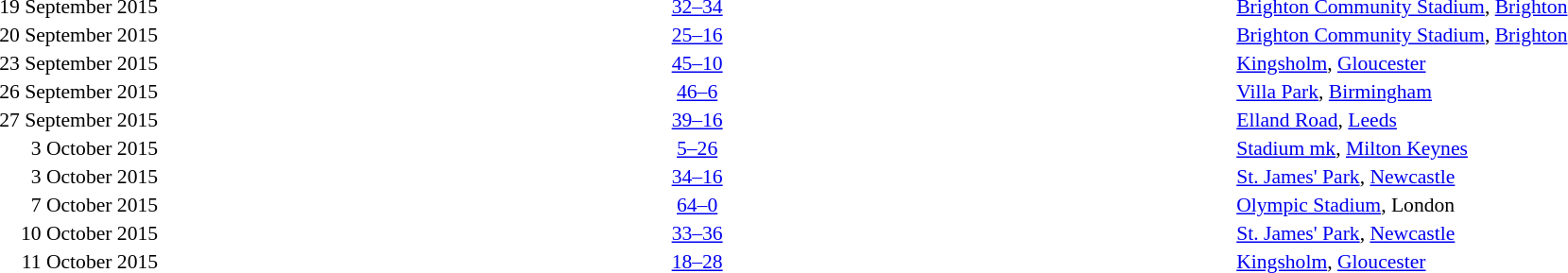<table style="width:100%" cellspacing="1">
<tr>
<th width=15%></th>
<th width=25%></th>
<th width=10%></th>
<th width=25%></th>
</tr>
<tr style=font-size:90%>
<td align=right>19 September 2015</td>
<td align=right></td>
<td align=center><a href='#'>32–34</a></td>
<td></td>
<td><a href='#'>Brighton Community Stadium</a>, <a href='#'>Brighton</a></td>
</tr>
<tr style=font-size:90%>
<td align=right>20 September 2015</td>
<td align=right></td>
<td align=center><a href='#'>25–16</a></td>
<td></td>
<td><a href='#'>Brighton Community Stadium</a>, <a href='#'>Brighton</a></td>
</tr>
<tr style=font-size:90%>
<td align=right>23 September 2015</td>
<td align=right></td>
<td align=center><a href='#'>45–10</a></td>
<td></td>
<td><a href='#'>Kingsholm</a>, <a href='#'>Gloucester</a></td>
</tr>
<tr style=font-size:90%>
<td align=right>26 September 2015</td>
<td align=right></td>
<td align=center><a href='#'>46–6</a></td>
<td></td>
<td><a href='#'>Villa Park</a>, <a href='#'>Birmingham</a></td>
</tr>
<tr style=font-size:90%>
<td align=right>27 September 2015</td>
<td align=right></td>
<td align=center><a href='#'>39–16</a></td>
<td></td>
<td><a href='#'>Elland Road</a>, <a href='#'>Leeds</a></td>
</tr>
<tr style=font-size:90%>
<td align=right>3 October 2015</td>
<td align=right></td>
<td align=center><a href='#'>5–26</a></td>
<td></td>
<td><a href='#'>Stadium mk</a>, <a href='#'>Milton Keynes</a></td>
</tr>
<tr style=font-size:90%>
<td align=right>3 October 2015</td>
<td align=right></td>
<td align=center><a href='#'>34–16</a></td>
<td></td>
<td><a href='#'>St. James' Park</a>, <a href='#'>Newcastle</a></td>
</tr>
<tr style=font-size:90%>
<td align=right>7 October 2015</td>
<td align=right></td>
<td align=center><a href='#'>64–0</a></td>
<td></td>
<td><a href='#'>Olympic Stadium</a>, London</td>
</tr>
<tr style=font-size:90%>
<td align=right>10 October 2015</td>
<td align=right></td>
<td align=center><a href='#'>33–36</a></td>
<td></td>
<td><a href='#'>St. James' Park</a>, <a href='#'>Newcastle</a></td>
</tr>
<tr style=font-size:90%>
<td align=right>11 October 2015</td>
<td align=right></td>
<td align=center><a href='#'>18–28</a></td>
<td></td>
<td><a href='#'>Kingsholm</a>, <a href='#'>Gloucester</a></td>
</tr>
</table>
